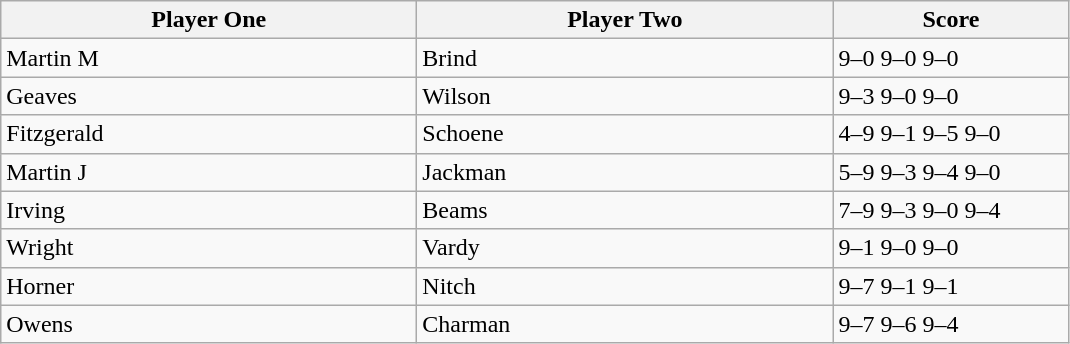<table class="wikitable">
<tr>
<th width=270>Player One</th>
<th width=270>Player Two</th>
<th width=150>Score</th>
</tr>
<tr>
<td> Martin M</td>
<td> Brind</td>
<td>9–0 9–0 9–0</td>
</tr>
<tr>
<td> Geaves</td>
<td> Wilson</td>
<td>9–3 9–0 9–0</td>
</tr>
<tr>
<td> Fitzgerald</td>
<td> Schoene</td>
<td>4–9 9–1 9–5 9–0</td>
</tr>
<tr>
<td> Martin J</td>
<td> Jackman</td>
<td>5–9 9–3 9–4 9–0</td>
</tr>
<tr>
<td> Irving</td>
<td> Beams</td>
<td>7–9 9–3 9–0 9–4</td>
</tr>
<tr>
<td> Wright</td>
<td> Vardy</td>
<td>9–1 9–0 9–0</td>
</tr>
<tr>
<td> Horner</td>
<td> Nitch</td>
<td>9–7 9–1 9–1</td>
</tr>
<tr>
<td> Owens</td>
<td> Charman</td>
<td>9–7 9–6 9–4</td>
</tr>
</table>
